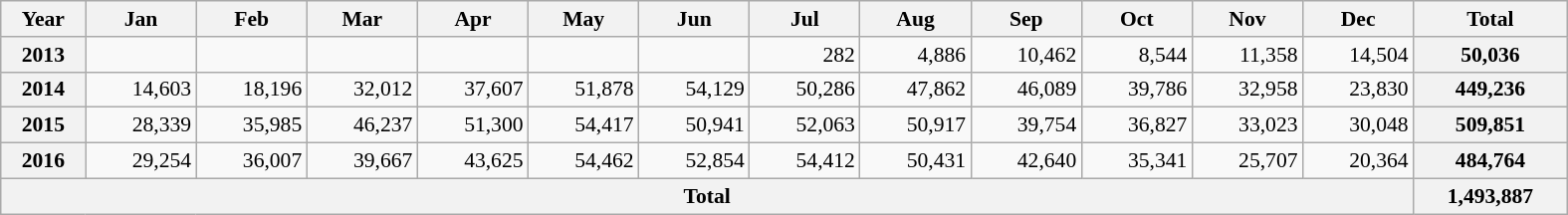<table class=wikitable style="text-align:right; font-size:0.9em; width:1050px;">
<tr>
<th>Year</th>
<th>Jan</th>
<th>Feb</th>
<th>Mar</th>
<th>Apr</th>
<th>May</th>
<th>Jun</th>
<th>Jul</th>
<th>Aug</th>
<th>Sep</th>
<th>Oct</th>
<th>Nov</th>
<th>Dec</th>
<th>Total</th>
</tr>
<tr>
<th>2013</th>
<td></td>
<td></td>
<td></td>
<td></td>
<td></td>
<td></td>
<td>282</td>
<td>4,886</td>
<td>10,462</td>
<td>8,544</td>
<td>11,358</td>
<td>14,504</td>
<th>50,036</th>
</tr>
<tr>
<th>2014</th>
<td>14,603</td>
<td>18,196</td>
<td>32,012</td>
<td>37,607</td>
<td>51,878</td>
<td>54,129</td>
<td>50,286</td>
<td>47,862</td>
<td>46,089</td>
<td>39,786</td>
<td>32,958</td>
<td>23,830</td>
<th>449,236</th>
</tr>
<tr>
<th>2015</th>
<td>28,339</td>
<td>35,985</td>
<td>46,237</td>
<td>51,300</td>
<td>54,417</td>
<td>50,941</td>
<td>52,063</td>
<td>50,917</td>
<td>39,754</td>
<td>36,827</td>
<td>33,023</td>
<td>30,048</td>
<th>509,851</th>
</tr>
<tr>
<th>2016</th>
<td>29,254</td>
<td>36,007</td>
<td>39,667</td>
<td>43,625</td>
<td>54,462</td>
<td>52,854</td>
<td>54,412</td>
<td>50,431</td>
<td>42,640</td>
<td>35,341</td>
<td>25,707</td>
<td>20,364</td>
<th>484,764</th>
</tr>
<tr>
<th colspan=13>Total</th>
<th>1,493,887</th>
</tr>
</table>
